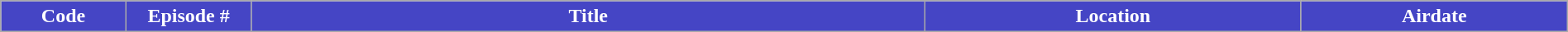<table class="wikitable plainrowheaders" width="100%" style="background:#FFFFFF;">
<tr style="color:white">
<th style="background: #4545C5;" width=8%>Code</th>
<th style="background: #4545C5;" width=8%>Episode #</th>
<th style="background: #4545C5;">Title</th>
<th style="background: #4545C5;" width=24%>Location</th>
<th style="background: #4545C5;" width=17%>Airdate<br>











</th>
</tr>
</table>
